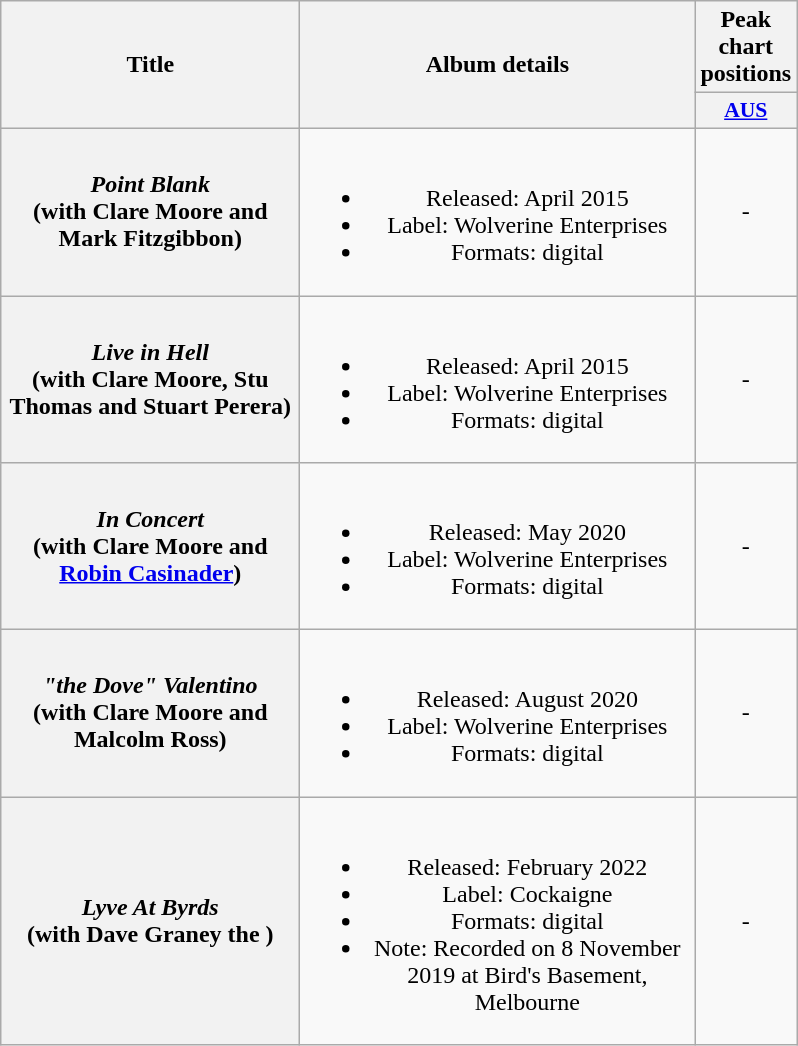<table class="wikitable plainrowheaders" style="text-align:center;" border="1">
<tr>
<th scope="col" rowspan="2" style="width:12em;">Title</th>
<th scope="col" rowspan="2" style="width:16em;">Album details</th>
<th scope="col" colspan="1">Peak chart positions</th>
</tr>
<tr>
<th scope="col" style="width:3em;font-size:90%;"><a href='#'>AUS</a><br></th>
</tr>
<tr>
<th scope="row"><em>Point Blank</em> <br> (with Clare Moore and Mark Fitzgibbon)</th>
<td><br><ul><li>Released: April 2015</li><li>Label: Wolverine Enterprises</li><li>Formats: digital</li></ul></td>
<td>-</td>
</tr>
<tr>
<th scope="row"><em>Live in Hell</em> <br> (with Clare Moore, Stu Thomas and Stuart Perera)</th>
<td><br><ul><li>Released: April 2015</li><li>Label: Wolverine Enterprises</li><li>Formats: digital</li></ul></td>
<td>-</td>
</tr>
<tr>
<th scope="row"><em>In Concert</em> <br> (with Clare Moore and <a href='#'>Robin Casinader</a>)</th>
<td><br><ul><li>Released: May 2020</li><li>Label: Wolverine Enterprises</li><li>Formats: digital</li></ul></td>
<td>-</td>
</tr>
<tr>
<th scope="row"><em>"the Dove" Valentino</em> <br> (with Clare Moore and Malcolm Ross)</th>
<td><br><ul><li>Released: August 2020</li><li>Label: Wolverine Enterprises</li><li>Formats: digital</li></ul></td>
<td>-</td>
</tr>
<tr>
<th scope="row"><em>Lyve At Byrds</em> <br> (with Dave Graney the )</th>
<td><br><ul><li>Released: February 2022</li><li>Label: Cockaigne</li><li>Formats: digital</li><li>Note: Recorded on 8 November 2019 at Bird's Basement, Melbourne</li></ul></td>
<td>-</td>
</tr>
</table>
